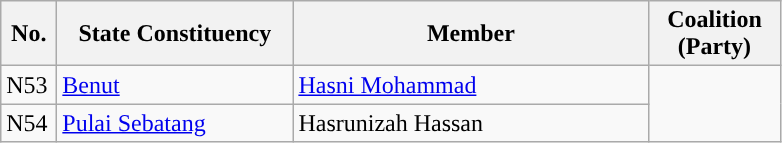<table class="wikitable sortable">
<tr>
<th width="30">No.</th>
<th width="150">State Constituency</th>
<th width="230">Member</th>
<th width="80">Coalition (Party)</th>
</tr>
<tr>
<td>N53</td>
<td><a href='#'>Benut</a></td>
<td><a href='#'>Hasni Mohammad</a></td>
<td rowspan=2></td>
</tr>
<tr>
<td>N54</td>
<td><a href='#'>Pulai Sebatang</a></td>
<td>Hasrunizah Hassan</td>
</tr>
</table>
